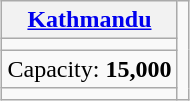<table class="wikitable" style="text-align:center;margin:1em auto;">
<tr>
<th><a href='#'>Kathmandu</a></th>
<td rowspan="4"></td>
</tr>
<tr>
<td></td>
</tr>
<tr>
<td>Capacity: <strong>15,000</strong></td>
</tr>
<tr>
<td></td>
</tr>
</table>
